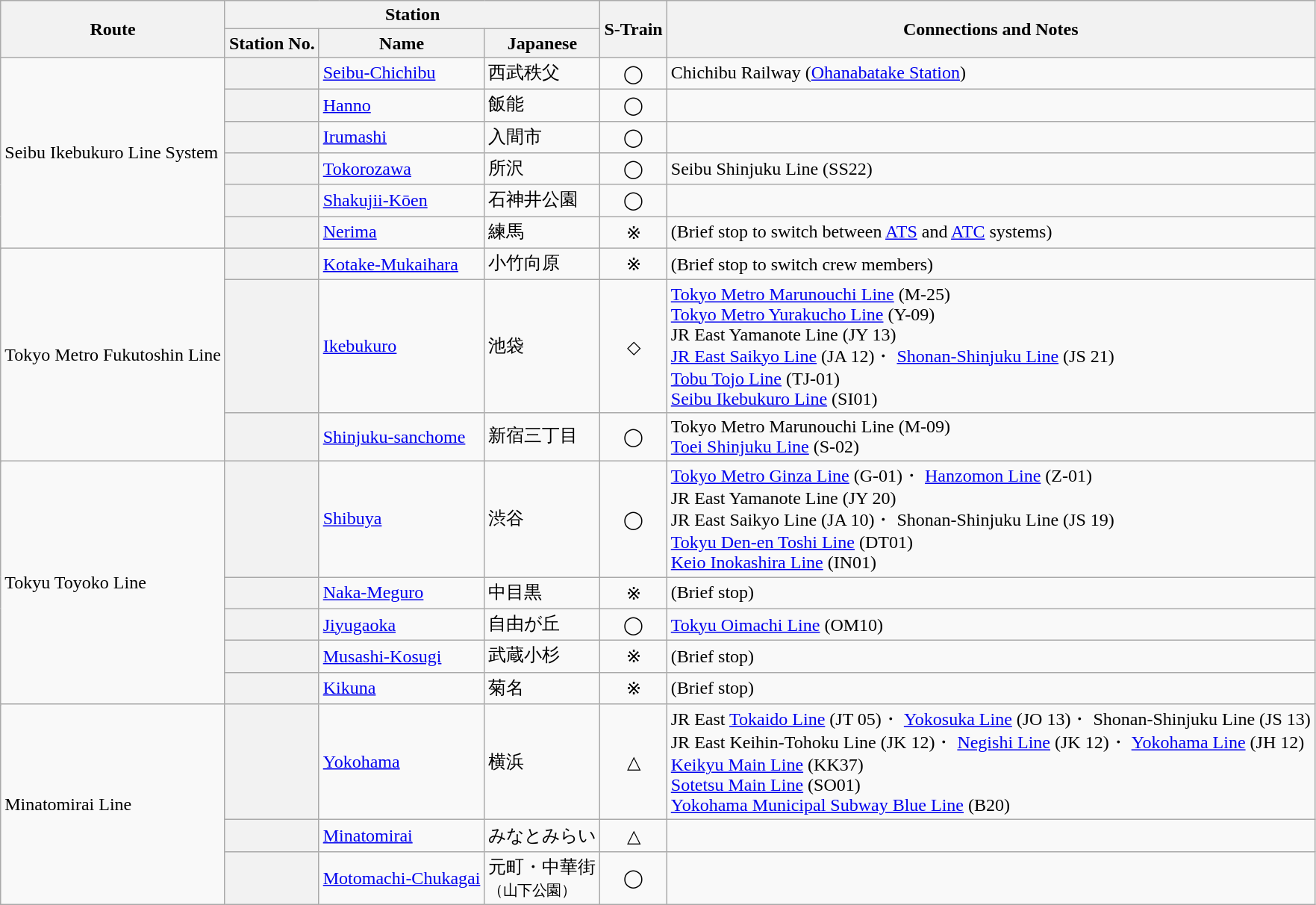<table class="wikitable">
<tr>
<th rowspan="2">Route</th>
<th colspan="3">Station</th>
<th rowspan="2">S-Train</th>
<th rowspan="2">Connections and Notes</th>
</tr>
<tr>
<th>Station No.</th>
<th>Name</th>
<th>Japanese</th>
</tr>
<tr>
<td rowspan="7">Seibu Ikebukuro Line System</td>
<th></th>
<td><a href='#'>Seibu-Chichibu</a></td>
<td>西武秩父</td>
<td align= "center">◯</td>
<td>Chichibu Railway (<a href='#'>Ohanabatake Station</a>)</td>
</tr>
<tr>
<th></th>
<td><a href='#'>Hanno</a></td>
<td>飯能</td>
<td align= "center">◯</td>
<td></td>
</tr>
<tr>
<th></th>
<td><a href='#'>Irumashi</a></td>
<td>入間市</td>
<td align= "center">◯</td>
<td></td>
</tr>
<tr>
<th></th>
<td><a href='#'>Tokorozawa</a></td>
<td>所沢</td>
<td align= "center">◯</td>
<td> Seibu Shinjuku Line (SS22)</td>
</tr>
<tr>
<th></th>
<td><a href='#'>Shakujii-Kōen</a></td>
<td>石神井公園</td>
<td align= "center">◯</td>
<td></td>
</tr>
<tr>
<th></th>
<td><a href='#'>Nerima</a></td>
<td>練馬</td>
<td align= "center">※</td>
<td>(Brief stop to switch between <a href='#'>ATS</a> and <a href='#'>ATC</a> systems)</td>
</tr>
<tr>
<th rowspan="2"></th>
<td rowspan="2"><a href='#'>Kotake-Mukaihara</a></td>
<td rowspan="2">小竹向原</td>
<td align= "center" rowspan="2">※</td>
<td rowspan="2">(Brief stop to switch crew members)</td>
</tr>
<tr>
<td rowspan="4">Tokyo Metro Fukutoshin Line</td>
</tr>
<tr>
<th></th>
<td><a href='#'>Ikebukuro</a></td>
<td>池袋</td>
<td align= "center">◇</td>
<td> <a href='#'>Tokyo Metro Marunouchi Line</a> (M-25)<br> <a href='#'>Tokyo Metro Yurakucho Line</a> (Y-09)<br> JR East Yamanote Line (JY 13)<br> <a href='#'>JR East Saikyo Line</a> (JA 12)・ <a href='#'>Shonan-Shinjuku Line</a> (JS 21)<br> <a href='#'>Tobu Tojo Line</a> (TJ-01)<br> <a href='#'>Seibu Ikebukuro Line</a> (SI01)</td>
</tr>
<tr>
<th></th>
<td><a href='#'>Shinjuku-sanchome</a></td>
<td>新宿三丁目</td>
<td align= "center">◯</td>
<td> Tokyo Metro Marunouchi Line (M-09)<br> <a href='#'>Toei Shinjuku Line</a> (S-02)</td>
</tr>
<tr>
<th rowspan="2"><strong></strong></th>
<td rowspan="2"><a href='#'>Shibuya</a></td>
<td rowspan="2">渋谷</td>
<td align= "center" rowspan="2">◯</td>
<td rowspan="2"> <a href='#'>Tokyo Metro Ginza Line</a> (G-01)・  <a href='#'>Hanzomon Line</a> (Z-01)<br> JR East Yamanote Line (JY 20)<br> JR East Saikyo Line (JA 10)・ Shonan-Shinjuku Line (JS 19)<br> <a href='#'>Tokyu Den-en Toshi Line</a> (DT01)<br> <a href='#'>Keio Inokashira Line</a> (IN01)</td>
</tr>
<tr>
<td rowspan="6">Tokyu Toyoko Line</td>
</tr>
<tr>
<th><strong></strong></th>
<td><a href='#'>Naka-Meguro</a></td>
<td>中目黒</td>
<td align= "center">※</td>
<td>(Brief stop)</td>
</tr>
<tr>
<th><strong></strong></th>
<td><a href='#'>Jiyugaoka</a></td>
<td>自由が丘</td>
<td align= "center">◯</td>
<td> <a href='#'>Tokyu Oimachi Line</a> (OM10)</td>
</tr>
<tr>
<th><strong></strong></th>
<td><a href='#'>Musashi-Kosugi</a></td>
<td>武蔵小杉</td>
<td align= "center">※</td>
<td>(Brief stop)</td>
</tr>
<tr>
<th><strong></strong></th>
<td><a href='#'>Kikuna</a></td>
<td>菊名</td>
<td align= "center">※</td>
<td>(Brief stop)</td>
</tr>
<tr>
<th rowspan="2"><strong></strong></th>
<td rowspan="2"><a href='#'>Yokohama</a></td>
<td rowspan="2">横浜</td>
<td align= "center" rowspan="2">△</td>
<td rowspan="2"> JR East <a href='#'>Tokaido Line</a> (JT 05)・  <a href='#'>Yokosuka Line</a> (JO 13)・ Shonan-Shinjuku Line (JS 13)<br> JR East Keihin-Tohoku Line (JK 12)・ <a href='#'>Negishi Line</a> (JK 12)・  <a href='#'>Yokohama Line</a> (JH 12)<br> <a href='#'>Keikyu Main Line</a> (KK37)<br> <a href='#'>Sotetsu Main Line</a> (SO01)<br> <a href='#'>Yokohama Municipal Subway Blue Line</a> (B20)</td>
</tr>
<tr>
<td rowspan="3">Minatomirai Line</td>
</tr>
<tr>
<th></th>
<td><a href='#'>Minatomirai</a></td>
<td>みなとみらい</td>
<td align= "center">△</td>
<td></td>
</tr>
<tr>
<th></th>
<td><a href='#'>Motomachi-Chukagai</a></td>
<td>元町・中華街<br><small>（山下公園）</small></td>
<td align= "center">◯</td>
<td></td>
</tr>
</table>
